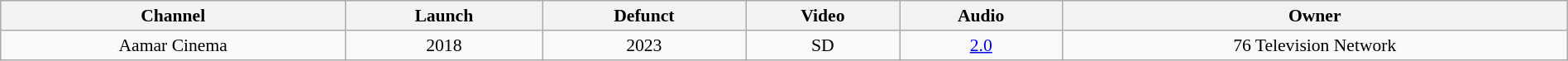<table class="wikitable sortable" style="border-collapse:collapse; font-size: 90%; text-align:center" width="100%">
<tr>
<th>Channel</th>
<th>Launch</th>
<th>Defunct</th>
<th>Video</th>
<th>Audio</th>
<th>Owner</th>
</tr>
<tr>
<td>Aamar Cinema</td>
<td>2018</td>
<td>2023</td>
<td>SD</td>
<td><a href='#'>2.0</a></td>
<td>76 Television Network</td>
</tr>
</table>
